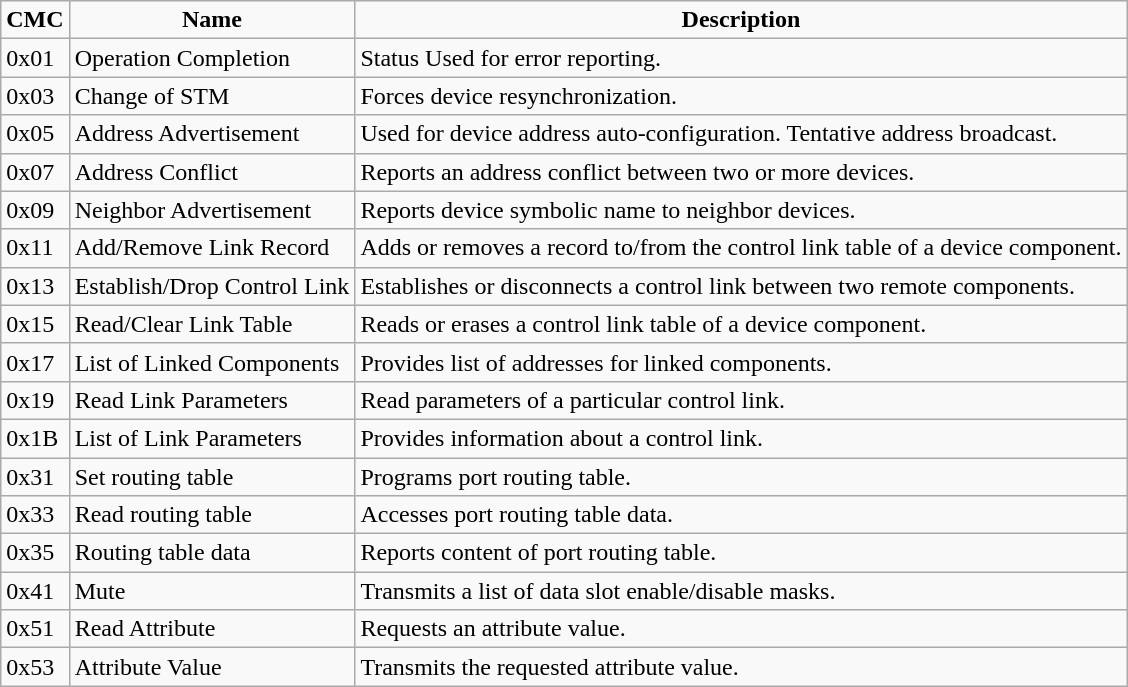<table class="wikitable">
<tr style="text-align:center;">
<td><strong>CMC</strong></td>
<td><strong>Name</strong></td>
<td><strong>Description</strong></td>
</tr>
<tr>
<td>0x01</td>
<td>Operation Completion</td>
<td>Status Used for error reporting.</td>
</tr>
<tr>
<td>0x03</td>
<td>Change of STM</td>
<td>Forces device resynchronization.</td>
</tr>
<tr>
<td>0x05</td>
<td>Address Advertisement</td>
<td>Used for device address auto-configuration. Tentative address broadcast.</td>
</tr>
<tr>
<td>0x07</td>
<td>Address Conflict</td>
<td>Reports an address conflict between two or more devices.</td>
</tr>
<tr>
<td>0x09</td>
<td>Neighbor Advertisement</td>
<td>Reports device symbolic name to neighbor devices.</td>
</tr>
<tr>
<td>0x11</td>
<td>Add/Remove Link Record</td>
<td>Adds or removes a record to/from the control link table of a device component.</td>
</tr>
<tr>
<td>0x13</td>
<td>Establish/Drop Control Link</td>
<td>Establishes or disconnects a control link between two remote components.</td>
</tr>
<tr>
<td>0x15</td>
<td>Read/Clear Link Table</td>
<td>Reads or erases a control link table of a device component.</td>
</tr>
<tr>
<td>0x17</td>
<td>List of Linked Components</td>
<td>Provides list of addresses for linked components.</td>
</tr>
<tr>
<td>0x19</td>
<td>Read Link Parameters</td>
<td>Read parameters of a particular control link.</td>
</tr>
<tr>
<td>0x1B</td>
<td>List of Link Parameters</td>
<td>Provides information about a control link.</td>
</tr>
<tr>
<td>0x31</td>
<td>Set routing table</td>
<td>Programs port routing table.</td>
</tr>
<tr>
<td>0x33</td>
<td>Read routing table</td>
<td>Accesses port routing table data.</td>
</tr>
<tr>
<td>0x35</td>
<td>Routing table data</td>
<td>Reports content of port routing table.</td>
</tr>
<tr>
<td>0x41</td>
<td>Mute</td>
<td>Transmits a list of data slot enable/disable masks.</td>
</tr>
<tr>
<td>0x51</td>
<td>Read Attribute</td>
<td>Requests an attribute value.</td>
</tr>
<tr>
<td>0x53</td>
<td>Attribute Value</td>
<td>Transmits the requested attribute value.</td>
</tr>
</table>
